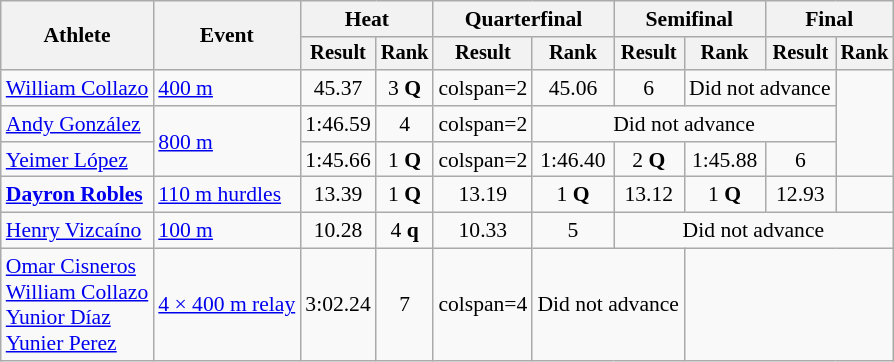<table class=wikitable style="font-size:90%">
<tr>
<th rowspan="2">Athlete</th>
<th rowspan="2">Event</th>
<th colspan="2">Heat</th>
<th colspan="2">Quarterfinal</th>
<th colspan="2">Semifinal</th>
<th colspan="2">Final</th>
</tr>
<tr style="font-size:95%">
<th>Result</th>
<th>Rank</th>
<th>Result</th>
<th>Rank</th>
<th>Result</th>
<th>Rank</th>
<th>Result</th>
<th>Rank</th>
</tr>
<tr align=center>
<td align=left><a href='#'>William Collazo</a></td>
<td align=left><a href='#'>400 m</a></td>
<td>45.37</td>
<td>3 <strong>Q</strong></td>
<td>colspan=2 </td>
<td>45.06</td>
<td>6</td>
<td colspan=2>Did not advance</td>
</tr>
<tr align=center>
<td align=left><a href='#'>Andy González</a></td>
<td align=left rowspan=2><a href='#'>800 m</a></td>
<td>1:46.59</td>
<td>4</td>
<td>colspan=2 </td>
<td colspan=4>Did not advance</td>
</tr>
<tr align=center>
<td align=left><a href='#'>Yeimer López</a></td>
<td>1:45.66</td>
<td>1 <strong>Q</strong></td>
<td>colspan=2 </td>
<td>1:46.40</td>
<td>2 <strong>Q</strong></td>
<td>1:45.88</td>
<td>6</td>
</tr>
<tr align=center>
<td align=left><strong><a href='#'>Dayron Robles</a></strong></td>
<td align=left><a href='#'>110 m hurdles</a></td>
<td>13.39</td>
<td>1 <strong>Q</strong></td>
<td>13.19</td>
<td>1 <strong>Q</strong></td>
<td>13.12</td>
<td>1 <strong>Q</strong></td>
<td>12.93</td>
<td></td>
</tr>
<tr align=center>
<td align=left><a href='#'>Henry Vizcaíno</a></td>
<td align=left><a href='#'>100 m</a></td>
<td>10.28</td>
<td>4 <strong>q</strong></td>
<td>10.33</td>
<td>5</td>
<td colspan=4>Did not advance</td>
</tr>
<tr align=center>
<td align=left><a href='#'>Omar Cisneros</a><br><a href='#'>William Collazo</a><br><a href='#'>Yunior Díaz</a><br><a href='#'>Yunier Perez</a></td>
<td align=left><a href='#'>4 × 400 m relay</a></td>
<td>3:02.24</td>
<td>7</td>
<td>colspan=4 </td>
<td colspan=2>Did not advance</td>
</tr>
</table>
